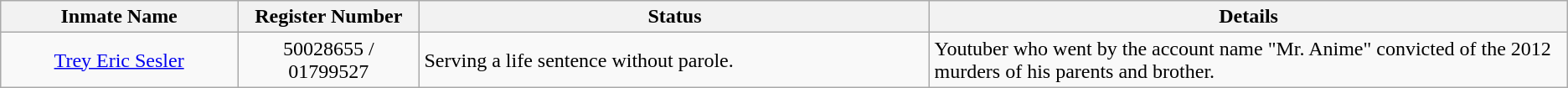<table class="wikitable sortable">
<tr>
<th width=13%>Inmate Name</th>
<th width=10%>Register Number</th>
<th width=28%>Status</th>
<th width=35%>Details</th>
</tr>
<tr>
<td style="text-align:center;"><a href='#'>Trey Eric Sesler</a></td>
<td style="text-align:center;">50028655 / 01799527</td>
<td>Serving a life sentence without parole.</td>
<td>Youtuber who went by the account name "Mr. Anime" convicted of the 2012 murders of his parents and brother.</td>
</tr>
</table>
